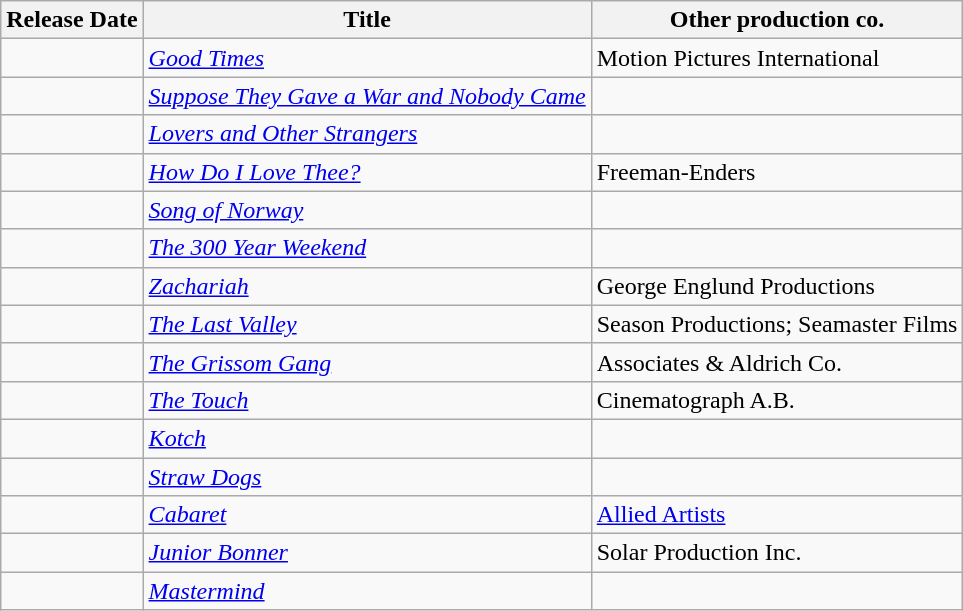<table class="wikitable sortable">
<tr>
<th>Release Date</th>
<th>Title</th>
<th>Other production co.</th>
</tr>
<tr>
<td align="right"></td>
<td><em><a href='#'>Good Times</a></em></td>
<td>Motion Pictures International</td>
</tr>
<tr>
<td align="right"></td>
<td><em><a href='#'>Suppose They Gave a War and Nobody Came</a></em></td>
<td></td>
</tr>
<tr>
<td align="right"></td>
<td><em><a href='#'>Lovers and Other Strangers</a></em></td>
<td></td>
</tr>
<tr>
<td align="right"></td>
<td><em><a href='#'>How Do I Love Thee?</a></em></td>
<td>Freeman-Enders</td>
</tr>
<tr>
<td align="right"></td>
<td><em><a href='#'>Song of Norway</a></em></td>
<td></td>
</tr>
<tr>
<td align="right"></td>
<td><em><a href='#'>The 300 Year Weekend</a></em></td>
<td></td>
</tr>
<tr>
<td align="right"></td>
<td><em><a href='#'>Zachariah</a></em></td>
<td>George Englund Productions</td>
</tr>
<tr>
<td align="right"></td>
<td><em><a href='#'>The Last Valley</a></em></td>
<td>Season Productions; Seamaster Films</td>
</tr>
<tr>
<td align="right"></td>
<td><em><a href='#'>The Grissom Gang</a></em></td>
<td>Associates & Aldrich Co.</td>
</tr>
<tr>
<td align="right"></td>
<td><em><a href='#'>The Touch</a></em></td>
<td>Cinematograph A.B.</td>
</tr>
<tr>
<td align="right"></td>
<td><em><a href='#'>Kotch</a></em></td>
<td></td>
</tr>
<tr>
<td align="right"></td>
<td><em><a href='#'>Straw Dogs</a></em></td>
<td></td>
</tr>
<tr>
<td align="right"></td>
<td><em><a href='#'>Cabaret</a></em></td>
<td><a href='#'>Allied Artists</a></td>
</tr>
<tr>
<td align="right"></td>
<td><em><a href='#'>Junior Bonner</a></em></td>
<td>Solar Production Inc.</td>
</tr>
<tr>
<td align="right"></td>
<td><em><a href='#'>Mastermind</a></em></td>
<td></td>
</tr>
</table>
